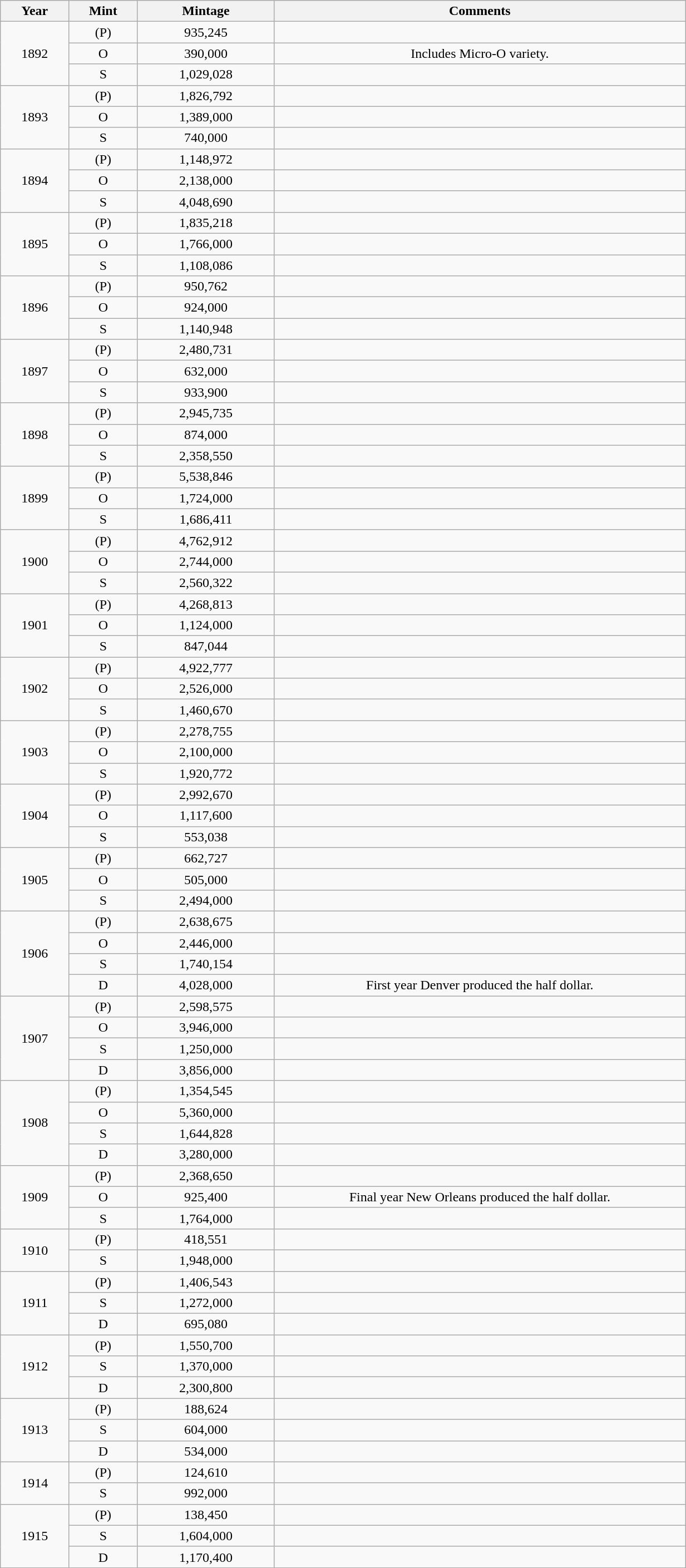<table class="wikitable sortable" style="min-width:65%; text-align:center;">
<tr>
<th width="10%">Year</th>
<th width="10%">Mint</th>
<th width="20%">Mintage</th>
<th width="60%">Comments</th>
</tr>
<tr>
<td rowspan="3">1892</td>
<td>(P)</td>
<td>935,245</td>
<td></td>
</tr>
<tr>
<td>O</td>
<td>390,000</td>
<td>Includes Micro-O variety.</td>
</tr>
<tr>
<td>S</td>
<td>1,029,028</td>
<td></td>
</tr>
<tr>
<td rowspan="3">1893</td>
<td>(P)</td>
<td>1,826,792</td>
<td></td>
</tr>
<tr>
<td>O</td>
<td>1,389,000</td>
<td></td>
</tr>
<tr>
<td>S</td>
<td>740,000</td>
<td></td>
</tr>
<tr>
<td rowspan="3">1894</td>
<td>(P)</td>
<td>1,148,972</td>
<td></td>
</tr>
<tr>
<td>O</td>
<td>2,138,000</td>
<td></td>
</tr>
<tr>
<td>S</td>
<td>4,048,690</td>
<td></td>
</tr>
<tr>
<td rowspan="3">1895</td>
<td>(P)</td>
<td>1,835,218</td>
<td></td>
</tr>
<tr>
<td>O</td>
<td>1,766,000</td>
<td></td>
</tr>
<tr>
<td>S</td>
<td>1,108,086</td>
<td></td>
</tr>
<tr>
<td rowspan="3">1896</td>
<td>(P)</td>
<td>950,762</td>
<td></td>
</tr>
<tr>
<td>O</td>
<td>924,000</td>
<td></td>
</tr>
<tr>
<td>S</td>
<td>1,140,948</td>
<td></td>
</tr>
<tr>
<td rowspan="3">1897</td>
<td>(P)</td>
<td>2,480,731</td>
<td></td>
</tr>
<tr>
<td>O</td>
<td>632,000</td>
<td></td>
</tr>
<tr>
<td>S</td>
<td>933,900</td>
<td></td>
</tr>
<tr>
<td rowspan="3">1898</td>
<td>(P)</td>
<td>2,945,735</td>
<td></td>
</tr>
<tr>
<td>O</td>
<td>874,000</td>
<td></td>
</tr>
<tr>
<td>S</td>
<td>2,358,550</td>
<td></td>
</tr>
<tr>
<td rowspan="3">1899</td>
<td>(P)</td>
<td>5,538,846</td>
<td></td>
</tr>
<tr>
<td>O</td>
<td>1,724,000</td>
<td></td>
</tr>
<tr>
<td>S</td>
<td>1,686,411</td>
<td></td>
</tr>
<tr>
<td rowspan="3">1900</td>
<td>(P)</td>
<td>4,762,912</td>
<td></td>
</tr>
<tr>
<td>O</td>
<td>2,744,000</td>
<td></td>
</tr>
<tr>
<td>S</td>
<td>2,560,322</td>
<td></td>
</tr>
<tr>
<td rowspan="3">1901</td>
<td>(P)</td>
<td>4,268,813</td>
<td></td>
</tr>
<tr>
<td>O</td>
<td>1,124,000</td>
<td></td>
</tr>
<tr>
<td>S</td>
<td>847,044</td>
<td></td>
</tr>
<tr>
<td rowspan="3">1902</td>
<td>(P)</td>
<td>4,922,777</td>
<td></td>
</tr>
<tr>
<td>O</td>
<td>2,526,000</td>
<td></td>
</tr>
<tr>
<td>S</td>
<td>1,460,670</td>
<td></td>
</tr>
<tr>
<td rowspan="3">1903</td>
<td>(P)</td>
<td>2,278,755</td>
<td></td>
</tr>
<tr>
<td>O</td>
<td>2,100,000</td>
<td></td>
</tr>
<tr>
<td>S</td>
<td>1,920,772</td>
<td></td>
</tr>
<tr>
<td rowspan="3">1904</td>
<td>(P)</td>
<td>2,992,670</td>
<td></td>
</tr>
<tr>
<td>O</td>
<td>1,117,600</td>
<td></td>
</tr>
<tr>
<td>S</td>
<td>553,038</td>
<td></td>
</tr>
<tr>
<td rowspan="3">1905</td>
<td>(P)</td>
<td>662,727</td>
<td></td>
</tr>
<tr>
<td>O</td>
<td>505,000</td>
<td></td>
</tr>
<tr>
<td>S</td>
<td>2,494,000</td>
<td></td>
</tr>
<tr>
<td rowspan="4">1906</td>
<td>(P)</td>
<td>2,638,675</td>
<td></td>
</tr>
<tr>
<td>O</td>
<td>2,446,000</td>
<td></td>
</tr>
<tr>
<td>S</td>
<td>1,740,154</td>
<td></td>
</tr>
<tr>
<td>D</td>
<td>4,028,000</td>
<td>First year Denver produced the half dollar.</td>
</tr>
<tr>
<td rowspan="4">1907</td>
<td>(P)</td>
<td>2,598,575</td>
<td></td>
</tr>
<tr>
<td>O</td>
<td>3,946,000</td>
<td></td>
</tr>
<tr>
<td>S</td>
<td>1,250,000</td>
<td></td>
</tr>
<tr>
<td>D</td>
<td>3,856,000</td>
<td></td>
</tr>
<tr>
<td rowspan="4">1908</td>
<td>(P)</td>
<td>1,354,545</td>
<td></td>
</tr>
<tr>
<td>O</td>
<td>5,360,000</td>
<td></td>
</tr>
<tr>
<td>S</td>
<td>1,644,828</td>
<td></td>
</tr>
<tr>
<td>D</td>
<td>3,280,000</td>
<td></td>
</tr>
<tr>
<td rowspan="3">1909</td>
<td>(P)</td>
<td>2,368,650</td>
<td></td>
</tr>
<tr>
<td>O</td>
<td>925,400</td>
<td>Final year New Orleans produced the half dollar.</td>
</tr>
<tr>
<td>S</td>
<td>1,764,000</td>
<td></td>
</tr>
<tr>
<td rowspan="2">1910</td>
<td>(P)</td>
<td>418,551</td>
<td></td>
</tr>
<tr>
<td>S</td>
<td>1,948,000</td>
<td></td>
</tr>
<tr>
<td rowspan="3">1911</td>
<td>(P)</td>
<td>1,406,543</td>
<td></td>
</tr>
<tr>
<td>S</td>
<td>1,272,000</td>
<td></td>
</tr>
<tr>
<td>D</td>
<td>695,080</td>
<td></td>
</tr>
<tr>
<td rowspan="3">1912</td>
<td>(P)</td>
<td>1,550,700</td>
<td></td>
</tr>
<tr>
<td>S</td>
<td>1,370,000</td>
<td></td>
</tr>
<tr>
<td>D</td>
<td>2,300,800</td>
<td></td>
</tr>
<tr>
<td rowspan="3">1913</td>
<td>(P)</td>
<td>188,624</td>
<td></td>
</tr>
<tr>
<td>S</td>
<td>604,000</td>
<td></td>
</tr>
<tr>
<td>D</td>
<td>534,000</td>
<td></td>
</tr>
<tr>
<td rowspan="2">1914</td>
<td>(P)</td>
<td>124,610</td>
<td></td>
</tr>
<tr>
<td>S</td>
<td>992,000</td>
<td></td>
</tr>
<tr>
<td rowspan="3">1915</td>
<td>(P)</td>
<td>138,450</td>
<td></td>
</tr>
<tr>
<td>S</td>
<td>1,604,000</td>
<td></td>
</tr>
<tr>
<td>D</td>
<td>1,170,400</td>
<td></td>
</tr>
</table>
